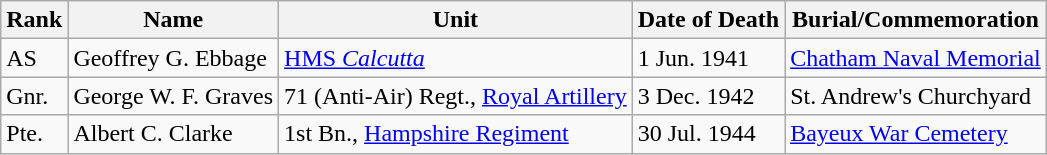<table class="wikitable">
<tr>
<th>Rank</th>
<th>Name</th>
<th>Unit</th>
<th>Date of Death</th>
<th>Burial/Commemoration</th>
</tr>
<tr>
<td>AS</td>
<td>Geoffrey G. Ebbage</td>
<td><a href='#'>HMS <em>Calcutta</em></a></td>
<td>1 Jun. 1941</td>
<td><a href='#'>Chatham Naval Memorial</a></td>
</tr>
<tr>
<td>Gnr.</td>
<td>George W. F. Graves</td>
<td>71 (Anti-Air) Regt., <a href='#'>Royal Artillery</a></td>
<td>3 Dec. 1942</td>
<td>St. Andrew's Churchyard</td>
</tr>
<tr>
<td>Pte.</td>
<td>Albert C. Clarke</td>
<td>1st Bn., <a href='#'>Hampshire Regiment</a></td>
<td>30 Jul. 1944</td>
<td><a href='#'>Bayeux War Cemetery</a></td>
</tr>
</table>
